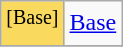<table class="wikitable">
<tr>
<td style="background:#FADA5E" align=center><sup>[Base]</sup></td>
<td><a href='#'>Base</a></td>
</tr>
<tr>
</tr>
</table>
